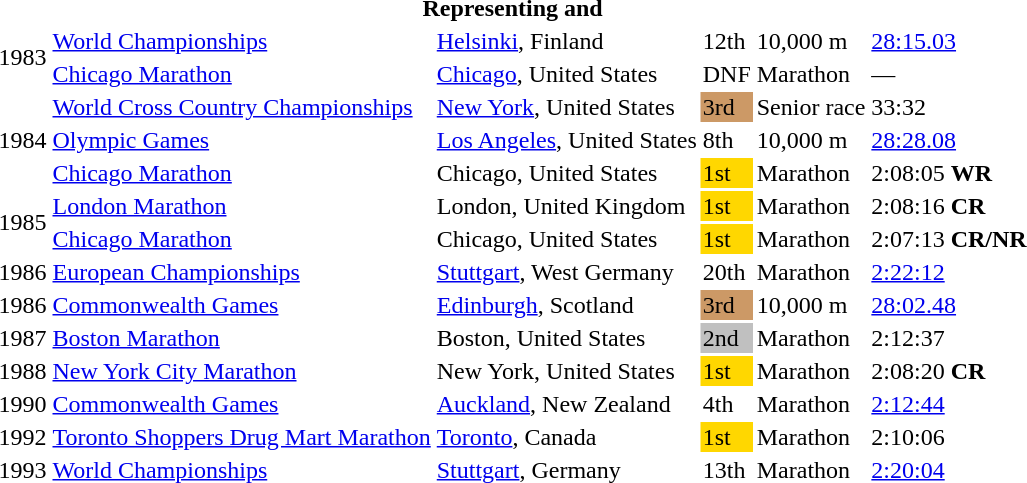<table>
<tr>
<th colspan="6">Representing  and </th>
</tr>
<tr>
<td rowspan=2>1983</td>
<td><a href='#'>World Championships</a></td>
<td><a href='#'>Helsinki</a>, Finland</td>
<td>12th</td>
<td>10,000 m</td>
<td><a href='#'>28:15.03</a></td>
</tr>
<tr>
<td><a href='#'>Chicago Marathon</a></td>
<td><a href='#'>Chicago</a>, United States</td>
<td>DNF</td>
<td>Marathon</td>
<td>—</td>
</tr>
<tr>
<td rowspan=3>1984</td>
<td><a href='#'>World Cross Country Championships</a></td>
<td><a href='#'>New York</a>, United States</td>
<td bgcolor=cc9966>3rd</td>
<td>Senior race</td>
<td>33:32</td>
</tr>
<tr>
<td><a href='#'>Olympic Games</a></td>
<td><a href='#'>Los Angeles</a>, United States</td>
<td>8th</td>
<td>10,000 m</td>
<td><a href='#'>28:28.08</a></td>
</tr>
<tr>
<td><a href='#'>Chicago Marathon</a></td>
<td>Chicago, United States</td>
<td bgcolor=gold>1st</td>
<td>Marathon</td>
<td>2:08:05 <strong>WR</strong></td>
</tr>
<tr>
<td rowspan=2>1985</td>
<td><a href='#'>London Marathon</a></td>
<td>London, United Kingdom</td>
<td bgcolor=gold>1st</td>
<td>Marathon</td>
<td>2:08:16 <strong>CR</strong></td>
</tr>
<tr>
<td><a href='#'>Chicago Marathon</a></td>
<td>Chicago, United States</td>
<td bgcolor=gold>1st</td>
<td>Marathon</td>
<td>2:07:13 <strong>CR/NR</strong></td>
</tr>
<tr>
<td>1986</td>
<td><a href='#'>European Championships</a></td>
<td><a href='#'>Stuttgart</a>, West Germany</td>
<td>20th</td>
<td>Marathon</td>
<td><a href='#'>2:22:12</a></td>
</tr>
<tr>
<td>1986</td>
<td><a href='#'>Commonwealth Games</a></td>
<td><a href='#'>Edinburgh</a>, Scotland</td>
<td bgcolor=cc9966>3rd</td>
<td>10,000 m</td>
<td><a href='#'>28:02.48</a></td>
</tr>
<tr>
<td>1987</td>
<td><a href='#'>Boston Marathon</a></td>
<td>Boston, United States</td>
<td bgcolor="silver">2nd</td>
<td>Marathon</td>
<td>2:12:37</td>
</tr>
<tr>
<td>1988</td>
<td><a href='#'>New York City Marathon</a></td>
<td>New York, United States</td>
<td bgcolor="gold">1st</td>
<td>Marathon</td>
<td>2:08:20 <strong>CR</strong></td>
</tr>
<tr>
<td>1990</td>
<td><a href='#'>Commonwealth Games</a></td>
<td><a href='#'>Auckland</a>, New Zealand</td>
<td>4th</td>
<td>Marathon</td>
<td><a href='#'>2:12:44</a></td>
</tr>
<tr>
<td>1992</td>
<td><a href='#'>Toronto Shoppers Drug Mart Marathon</a></td>
<td><a href='#'>Toronto</a>, Canada</td>
<td bgcolor="gold">1st</td>
<td>Marathon</td>
<td>2:10:06</td>
</tr>
<tr>
<td>1993</td>
<td><a href='#'>World Championships</a></td>
<td><a href='#'>Stuttgart</a>, Germany</td>
<td>13th</td>
<td>Marathon</td>
<td><a href='#'>2:20:04</a></td>
</tr>
</table>
